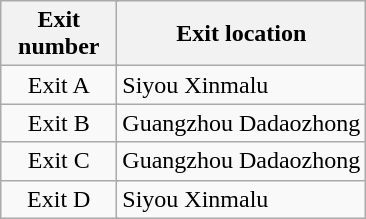<table class="wikitable">
<tr>
<th style="width:70px" colspan="2">Exit number</th>
<th>Exit location</th>
</tr>
<tr>
<td align="center" colspan="2">Exit A</td>
<td>Siyou Xinmalu</td>
</tr>
<tr>
<td align="center" colspan="2">Exit B</td>
<td>Guangzhou Dadaozhong</td>
</tr>
<tr>
<td align="center" colspan="2">Exit C</td>
<td>Guangzhou Dadaozhong</td>
</tr>
<tr>
<td align="center" colspan="2">Exit D</td>
<td>Siyou Xinmalu</td>
</tr>
</table>
